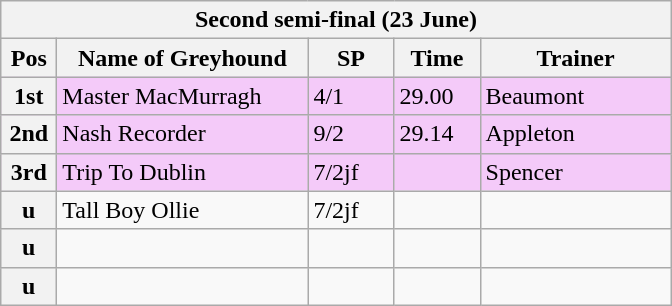<table class="wikitable">
<tr>
<th colspan="6">Second semi-final (23 June)</th>
</tr>
<tr>
<th width=30>Pos</th>
<th width=160>Name of Greyhound</th>
<th width=50>SP</th>
<th width=50>Time</th>
<th width=120>Trainer</th>
</tr>
<tr style="background: #f4caf9;">
<th>1st</th>
<td>Master MacMurragh</td>
<td>4/1</td>
<td>29.00</td>
<td>Beaumont</td>
</tr>
<tr style="background: #f4caf9;">
<th>2nd</th>
<td>Nash Recorder</td>
<td>9/2</td>
<td>29.14</td>
<td>Appleton</td>
</tr>
<tr style="background: #f4caf9;">
<th>3rd</th>
<td>Trip To Dublin</td>
<td>7/2jf</td>
<td></td>
<td>Spencer</td>
</tr>
<tr>
<th>u</th>
<td>Tall Boy Ollie</td>
<td>7/2jf</td>
<td></td>
<td></td>
</tr>
<tr>
<th>u</th>
<td></td>
<td></td>
<td></td>
<td></td>
</tr>
<tr>
<th>u</th>
<td></td>
<td></td>
<td></td>
<td></td>
</tr>
</table>
